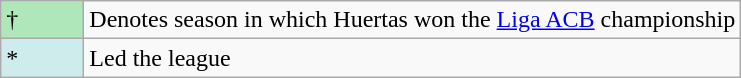<table class="wikitable">
<tr>
<td style="background:#AFE6BA; width:3em;">†</td>
<td>Denotes season in which Huertas won the <a href='#'>Liga ACB</a> championship</td>
</tr>
<tr>
<td style="background:#CFECEC; width:1em">*</td>
<td>Led the league</td>
</tr>
</table>
